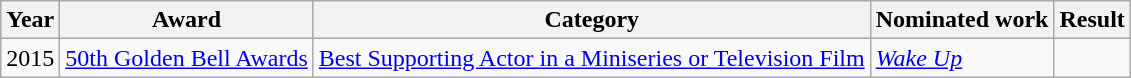<table class="wikitable sortable">
<tr>
<th>Year</th>
<th>Award</th>
<th>Category</th>
<th>Nominated work</th>
<th>Result</th>
</tr>
<tr>
<td>2015</td>
<td><a href='#'>50th Golden Bell Awards</a></td>
<td><a href='#'>Best Supporting Actor in a Miniseries or Television Film</a></td>
<td><em><a href='#'>Wake Up</a></em></td>
<td></td>
</tr>
</table>
